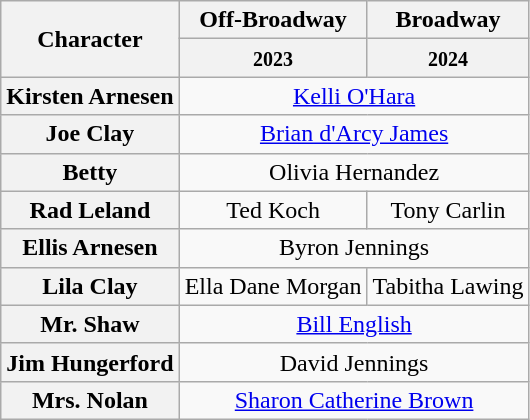<table class="wikitable" style="width:1000;text-align:center">
<tr>
<th rowspan="2">Character</th>
<th>Off-Broadway</th>
<th>Broadway</th>
</tr>
<tr>
<th><small>2023</small></th>
<th><small>2024</small></th>
</tr>
<tr>
<th>Kirsten Arnesen</th>
<td colspan="2" align="center"><a href='#'>Kelli O'Hara</a></td>
</tr>
<tr>
<th>Joe Clay</th>
<td colspan="2" align="center"><a href='#'>Brian d'Arcy James</a></td>
</tr>
<tr>
<th>Betty</th>
<td colspan="2">Olivia Hernandez</td>
</tr>
<tr>
<th>Rad Leland</th>
<td>Ted Koch</td>
<td>Tony Carlin</td>
</tr>
<tr>
<th>Ellis Arnesen</th>
<td colspan="2">Byron Jennings</td>
</tr>
<tr>
<th>Lila Clay</th>
<td>Ella Dane Morgan</td>
<td>Tabitha Lawing</td>
</tr>
<tr>
<th>Mr. Shaw</th>
<td colspan="2"><a href='#'>Bill English</a></td>
</tr>
<tr>
<th>Jim Hungerford</th>
<td colspan="2">David Jennings</td>
</tr>
<tr>
<th>Mrs. Nolan</th>
<td colspan="2"><a href='#'>Sharon Catherine Brown</a></td>
</tr>
</table>
